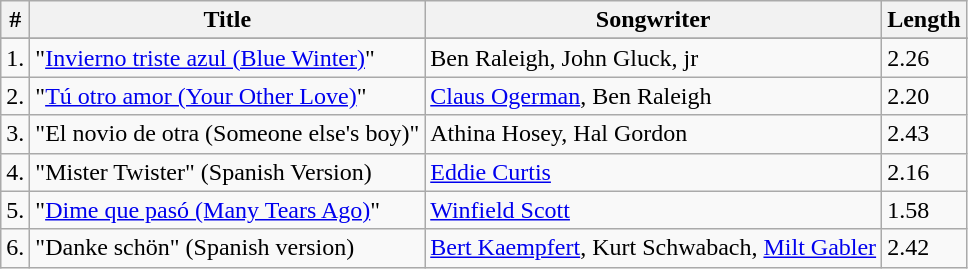<table class="wikitable">
<tr>
<th>#</th>
<th>Title</th>
<th>Songwriter</th>
<th>Length</th>
</tr>
<tr bgcolor="#ebf5ff">
</tr>
<tr>
<td>1.</td>
<td>"<a href='#'>Invierno triste azul (Blue Winter)</a>"</td>
<td>Ben Raleigh, John Gluck, jr</td>
<td>2.26</td>
</tr>
<tr>
<td>2.</td>
<td>"<a href='#'>Tú otro amor (Your Other Love)</a>"</td>
<td><a href='#'>Claus Ogerman</a>, Ben Raleigh</td>
<td>2.20</td>
</tr>
<tr>
<td>3.</td>
<td>"El novio de otra (Someone else's boy)"</td>
<td>Athina Hosey, Hal Gordon</td>
<td>2.43</td>
</tr>
<tr>
<td>4.</td>
<td>"Mister Twister" (Spanish Version)</td>
<td><a href='#'>Eddie Curtis</a></td>
<td>2.16</td>
</tr>
<tr>
<td>5.</td>
<td>"<a href='#'>Dime que pasó (Many Tears Ago)</a>"</td>
<td><a href='#'>Winfield Scott</a></td>
<td>1.58</td>
</tr>
<tr>
<td>6.</td>
<td>"Danke schön" (Spanish version)</td>
<td><a href='#'>Bert Kaempfert</a>, Kurt Schwabach, <a href='#'>Milt Gabler</a></td>
<td>2.42</td>
</tr>
</table>
